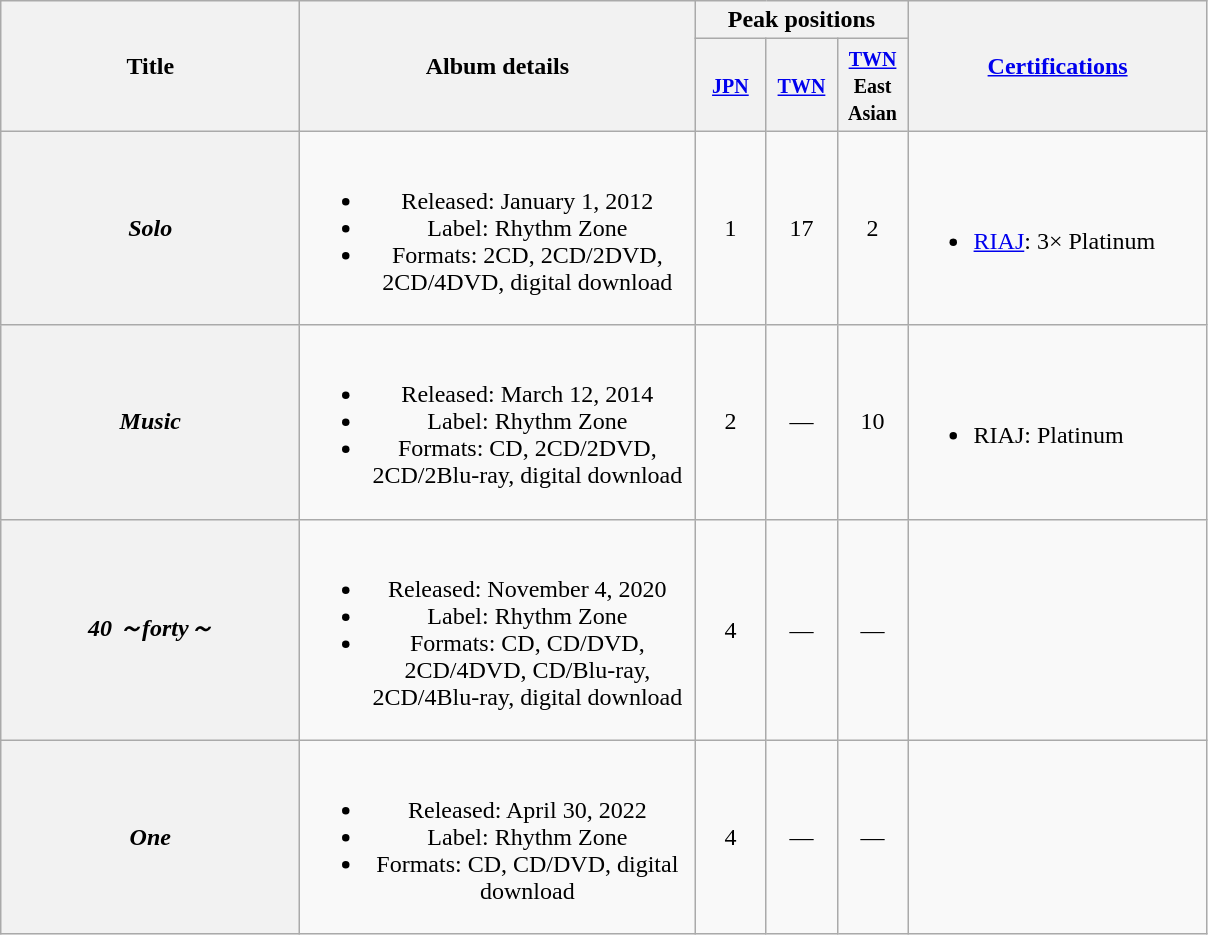<table class="wikitable plainrowheaders" style="text-align:center;">
<tr>
<th style="width:12em;" rowspan="2">Title</th>
<th style="width:16em;" rowspan="2">Album details</th>
<th colspan="3">Peak positions</th>
<th style="width:12em;" rowspan="2"><a href='#'>Certifications</a></th>
</tr>
<tr>
<th style="width:2.5em;"><small><a href='#'>JPN</a></small><br></th>
<th style="width:2.5em;"><small><a href='#'>TWN</a></small><br></th>
<th style="width:2.5em;"><small><a href='#'>TWN</a> East Asian</small><br></th>
</tr>
<tr>
<th scope="row"><em>Solo</em></th>
<td><br><ul><li>Released: January 1, 2012 </li><li>Label: Rhythm Zone</li><li>Formats: 2CD, 2CD/2DVD, 2CD/4DVD, digital download</li></ul></td>
<td>1</td>
<td>17</td>
<td>2</td>
<td align="left"><br><ul><li><a href='#'>RIAJ</a>: 3× Platinum</li></ul></td>
</tr>
<tr>
<th scope="row"><em>Music</em></th>
<td><br><ul><li>Released: March 12, 2014 </li><li>Label: Rhythm Zone</li><li>Formats: CD, 2CD/2DVD, 2CD/2Blu-ray, digital download</li></ul></td>
<td>2</td>
<td>—</td>
<td>10</td>
<td align="left"><br><ul><li>RIAJ: Platinum</li></ul></td>
</tr>
<tr>
<th scope="row"><em>40 ～forty～</em></th>
<td><br><ul><li>Released: November 4, 2020 </li><li>Label: Rhythm Zone</li><li>Formats: CD, CD/DVD, 2CD/4DVD, CD/Blu-ray, 2CD/4Blu-ray, digital download</li></ul></td>
<td>4</td>
<td>—</td>
<td>—</td>
<td align="left"></td>
</tr>
<tr>
<th scope="row"><em>One</em></th>
<td><br><ul><li>Released: April 30, 2022</li><li>Label: Rhythm Zone</li><li>Formats: CD, CD/DVD, digital download</li></ul></td>
<td>4</td>
<td>—</td>
<td>—</td>
<td align="left"></td>
</tr>
</table>
